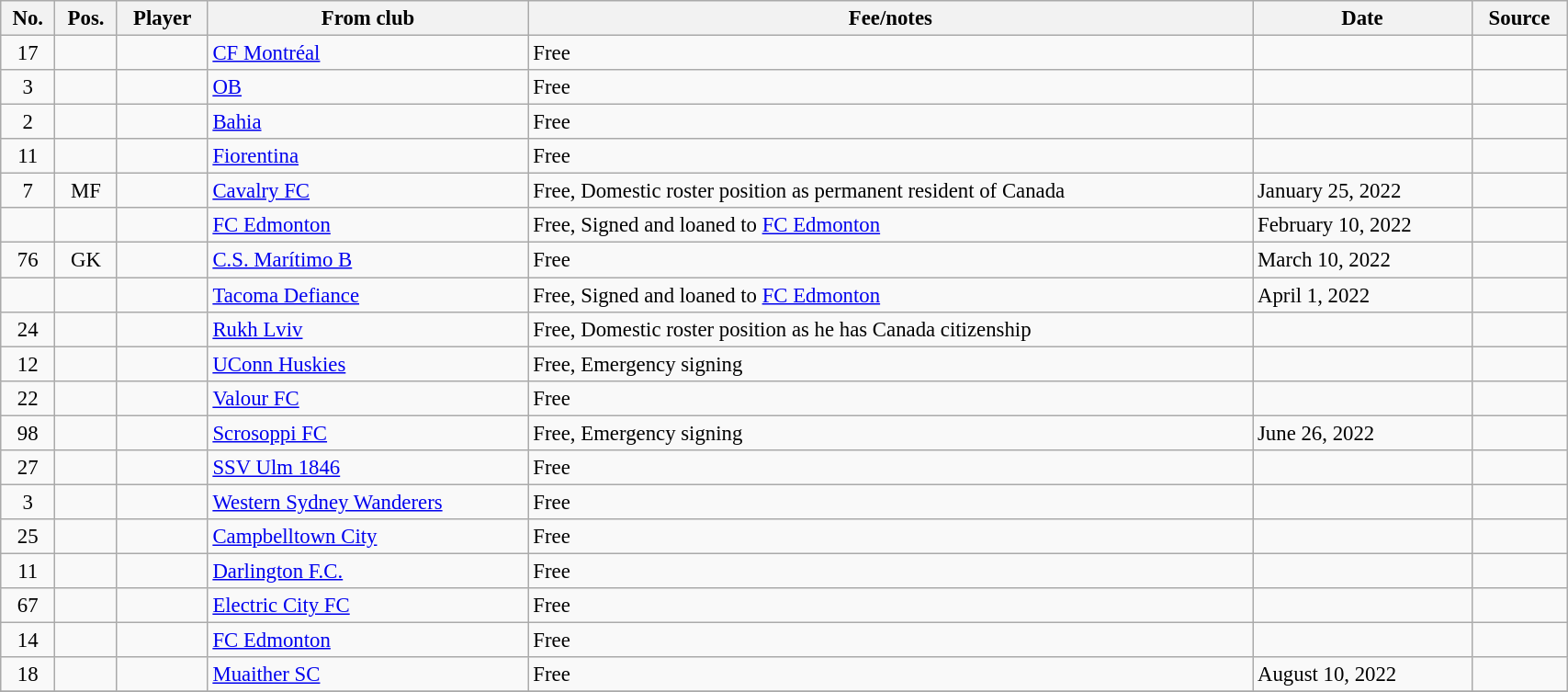<table class="wikitable sortable" style="width:90%; font-size:95%;">
<tr>
<th>No.</th>
<th>Pos.</th>
<th>Player</th>
<th>From club</th>
<th>Fee/notes</th>
<th>Date</th>
<th>Source</th>
</tr>
<tr>
<td align=center>17</td>
<td align=center></td>
<td></td>
<td> <a href='#'>CF Montréal</a></td>
<td>Free</td>
<td></td>
<td></td>
</tr>
<tr>
<td align=center>3</td>
<td align=center></td>
<td></td>
<td> <a href='#'>OB</a></td>
<td>Free</td>
<td></td>
<td></td>
</tr>
<tr>
<td align=center>2</td>
<td align=center></td>
<td></td>
<td> <a href='#'>Bahia</a></td>
<td>Free</td>
<td></td>
<td></td>
</tr>
<tr>
<td align=center>11</td>
<td align=center></td>
<td></td>
<td> <a href='#'>Fiorentina</a></td>
<td>Free</td>
<td></td>
<td></td>
</tr>
<tr>
<td align=center>7</td>
<td align=center>MF</td>
<td></td>
<td> <a href='#'>Cavalry FC</a></td>
<td>Free, Domestic roster position as permanent resident of Canada</td>
<td>January 25, 2022</td>
<td></td>
</tr>
<tr>
<td align=center></td>
<td align=center></td>
<td></td>
<td> <a href='#'>FC Edmonton</a></td>
<td>Free, Signed and loaned to <a href='#'>FC Edmonton</a></td>
<td>February 10, 2022</td>
<td></td>
</tr>
<tr>
<td align=center>76</td>
<td align=center>GK</td>
<td></td>
<td> <a href='#'>C.S. Marítimo B</a></td>
<td>Free</td>
<td>March 10, 2022</td>
<td></td>
</tr>
<tr>
<td align=center></td>
<td align=center></td>
<td></td>
<td> <a href='#'>Tacoma Defiance</a></td>
<td>Free, Signed and loaned to <a href='#'>FC Edmonton</a></td>
<td>April 1, 2022</td>
<td></td>
</tr>
<tr>
<td align=center>24</td>
<td align=center></td>
<td></td>
<td> <a href='#'>Rukh Lviv</a></td>
<td>Free, Domestic roster position as he has Canada citizenship</td>
<td></td>
<td></td>
</tr>
<tr>
<td align=center>12</td>
<td align=center></td>
<td></td>
<td> <a href='#'>UConn Huskies</a></td>
<td>Free, Emergency signing</td>
<td></td>
<td></td>
</tr>
<tr>
<td align=center>22</td>
<td align=center></td>
<td></td>
<td> <a href='#'>Valour FC</a></td>
<td>Free</td>
<td></td>
<td></td>
</tr>
<tr>
<td align=center>98</td>
<td align=center></td>
<td></td>
<td> <a href='#'>Scrosoppi FC</a></td>
<td>Free, Emergency signing</td>
<td>June 26, 2022</td>
<td></td>
</tr>
<tr>
<td align=center>27</td>
<td align=center></td>
<td></td>
<td> <a href='#'>SSV Ulm 1846</a></td>
<td>Free</td>
<td></td>
<td></td>
</tr>
<tr>
<td align=center>3</td>
<td align=center></td>
<td></td>
<td> <a href='#'>Western Sydney Wanderers</a></td>
<td>Free</td>
<td></td>
<td></td>
</tr>
<tr>
<td align=center>25</td>
<td align=center></td>
<td></td>
<td> <a href='#'>Campbelltown City</a></td>
<td>Free</td>
<td></td>
<td></td>
</tr>
<tr>
<td align=center>11</td>
<td align=center></td>
<td></td>
<td> <a href='#'>Darlington F.C.</a></td>
<td>Free</td>
<td></td>
<td></td>
</tr>
<tr>
<td align=center>67</td>
<td align=center></td>
<td></td>
<td> <a href='#'>Electric City FC</a></td>
<td>Free</td>
<td></td>
<td></td>
</tr>
<tr>
<td align=center>14</td>
<td align=center></td>
<td></td>
<td> <a href='#'>FC Edmonton</a></td>
<td>Free</td>
<td></td>
<td></td>
</tr>
<tr>
<td align=center>18</td>
<td align=center></td>
<td></td>
<td> <a href='#'>Muaither SC</a></td>
<td>Free</td>
<td>August 10, 2022</td>
<td></td>
</tr>
<tr>
</tr>
</table>
